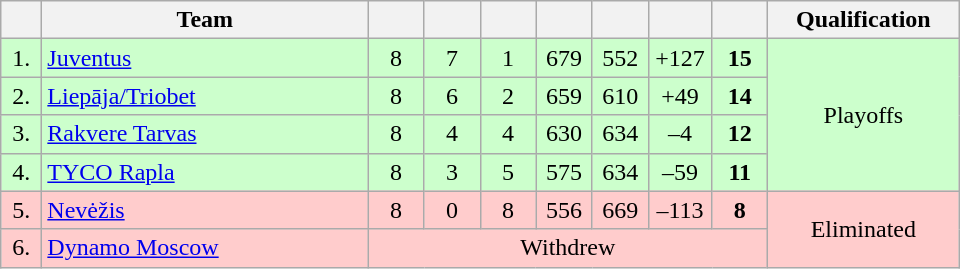<table class="wikitable" style="text-align: center;">
<tr>
<th width=20></th>
<th width=210>Team</th>
<th width=30></th>
<th width=30></th>
<th width=30></th>
<th width=30></th>
<th width=30></th>
<th width=35></th>
<th width=30></th>
<th width=120>Qualification</th>
</tr>
<tr bgcolor=#CCFFCC>
<td>1.</td>
<td align="left"> <a href='#'>Juventus</a></td>
<td>8</td>
<td>7</td>
<td>1</td>
<td>679</td>
<td>552</td>
<td>+127</td>
<td><strong>15</strong></td>
<td rowspan=4 align="center">Playoffs</td>
</tr>
<tr bgcolor=#CCFFCC>
<td>2.</td>
<td align="left"> <a href='#'>Liepāja/Triobet</a></td>
<td>8</td>
<td>6</td>
<td>2</td>
<td>659</td>
<td>610</td>
<td>+49</td>
<td><strong>14</strong></td>
</tr>
<tr bgcolor=#CCFFCC>
<td>3.</td>
<td align="left"> <a href='#'>Rakvere Tarvas</a></td>
<td>8</td>
<td>4</td>
<td>4</td>
<td>630</td>
<td>634</td>
<td>–4</td>
<td><strong>12</strong></td>
</tr>
<tr bgcolor=#CCFFCC>
<td>4.</td>
<td align="left"> <a href='#'>TYCO Rapla</a></td>
<td>8</td>
<td>3</td>
<td>5</td>
<td>575</td>
<td>634</td>
<td>–59</td>
<td><strong>11</strong></td>
</tr>
<tr bgcolor=#FFCCCC>
<td>5.</td>
<td align="left"> <a href='#'>Nevėžis</a></td>
<td>8</td>
<td>0</td>
<td>8</td>
<td>556</td>
<td>669</td>
<td>–113</td>
<td><strong>8</strong></td>
<td rowspan=2 align"center">Eliminated</td>
</tr>
<tr bgcolor=#FFCCCC>
<td>6.</td>
<td align="left"> <a href='#'>Dynamo Moscow</a></td>
<td colspan=7>Withdrew</td>
</tr>
</table>
